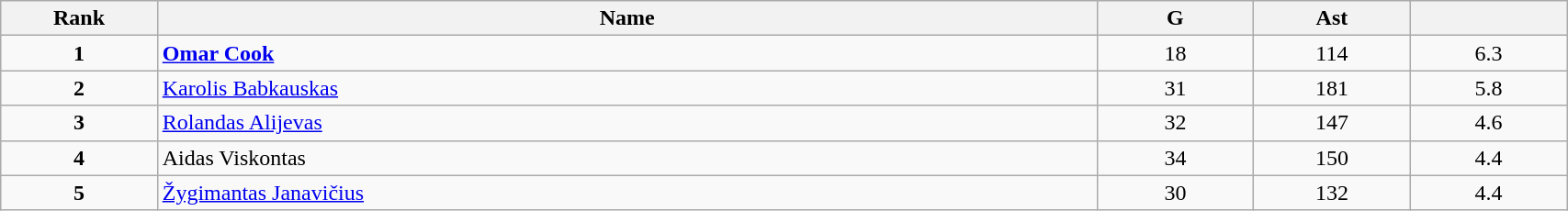<table class="wikitable" style="width:90%;">
<tr>
<th style="width:10%;">Rank</th>
<th style="width:60%;">Name</th>
<th style="width:10%;">G</th>
<th style="width:10%;">Ast</th>
<th style="width:10%;"></th>
</tr>
<tr align=center>
<td><strong>1</strong></td>
<td align=left> <strong><a href='#'>Omar Cook</a></strong></td>
<td>18</td>
<td>114</td>
<td>6.3</td>
</tr>
<tr align=center>
<td><strong>2</strong></td>
<td align=left> <a href='#'>Karolis Babkauskas</a></td>
<td>31</td>
<td>181</td>
<td>5.8</td>
</tr>
<tr align=center>
<td><strong>3</strong></td>
<td align=left> <a href='#'>Rolandas Alijevas</a></td>
<td>32</td>
<td>147</td>
<td>4.6</td>
</tr>
<tr align=center>
<td><strong>4</strong></td>
<td align=left> Aidas Viskontas</td>
<td>34</td>
<td>150</td>
<td>4.4</td>
</tr>
<tr align=center>
<td><strong>5</strong></td>
<td align=left> <a href='#'>Žygimantas Janavičius</a></td>
<td>30</td>
<td>132</td>
<td>4.4</td>
</tr>
</table>
